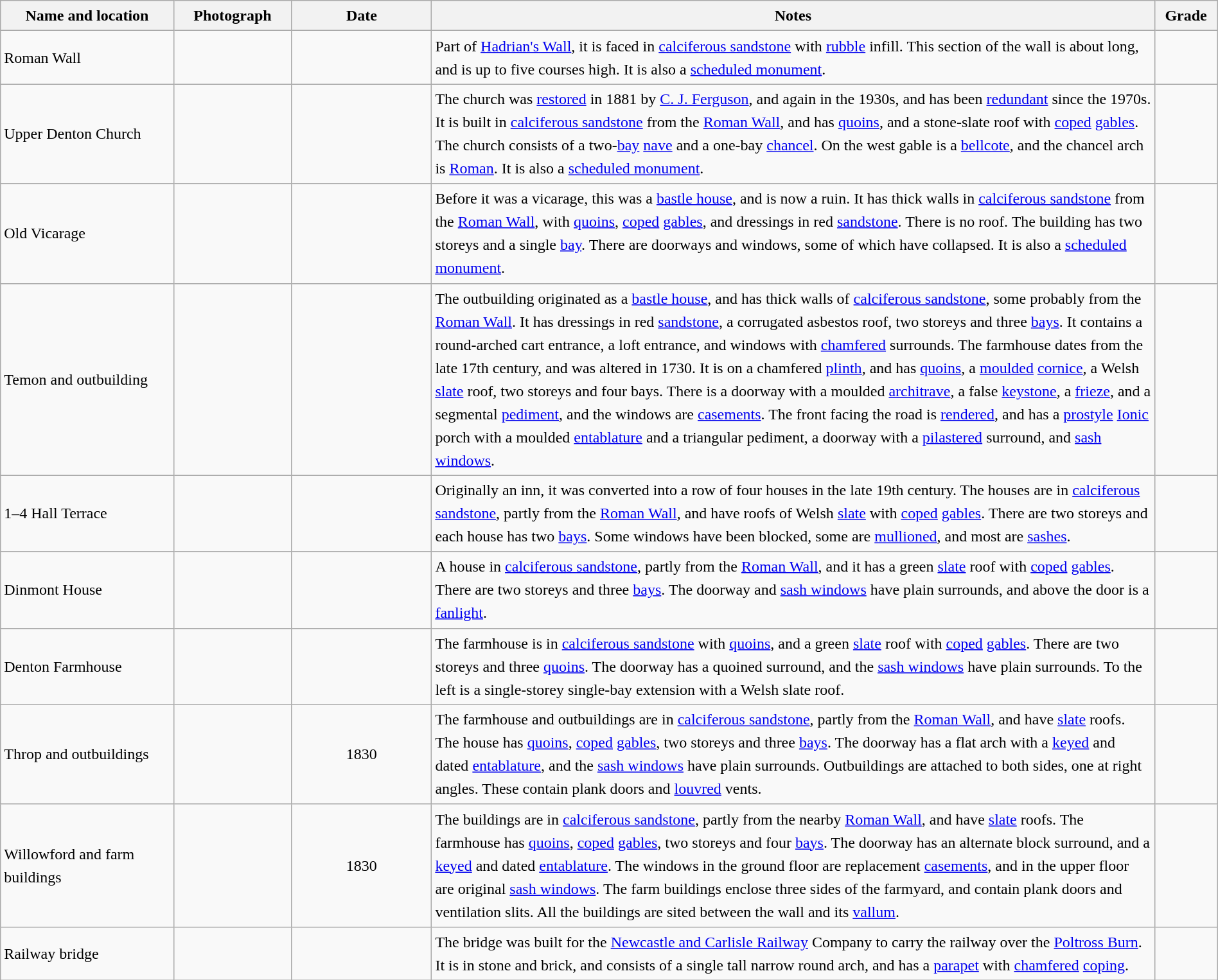<table class="wikitable sortable plainrowheaders" style="width:100%; border:0; text-align:left; line-height:150%;">
<tr>
<th scope="col"  style="width:150px">Name and location</th>
<th scope="col"  style="width:100px" class="unsortable">Photograph</th>
<th scope="col"  style="width:120px">Date</th>
<th scope="col"  style="width:650px" class="unsortable">Notes</th>
<th scope="col"  style="width:50px">Grade</th>
</tr>
<tr>
<td>Roman Wall<br><small></small></td>
<td></td>
<td align="center"></td>
<td>Part of <a href='#'>Hadrian's Wall</a>, it is faced in <a href='#'>calciferous sandstone</a> with <a href='#'>rubble</a> infill.  This section of the wall is about  long, and is up to five courses high.  It is also a <a href='#'>scheduled monument</a>.</td>
<td align="center" ></td>
</tr>
<tr>
<td>Upper Denton Church<br><small></small></td>
<td></td>
<td align="center"></td>
<td>The church was <a href='#'>restored</a> in 1881 by <a href='#'>C. J. Ferguson</a>, and again in the 1930s, and has been <a href='#'>redundant</a> since the 1970s.  It is built in <a href='#'>calciferous sandstone</a> from the <a href='#'>Roman Wall</a>, and has <a href='#'>quoins</a>, and a stone-slate roof with <a href='#'>coped</a> <a href='#'>gables</a>.  The church consists of a two-<a href='#'>bay</a> <a href='#'>nave</a> and a one-bay <a href='#'>chancel</a>.  On the west gable is a <a href='#'>bellcote</a>, and the chancel arch is <a href='#'>Roman</a>.  It is also a <a href='#'>scheduled monument</a>.</td>
<td align="center" ></td>
</tr>
<tr>
<td>Old Vicarage<br><small></small></td>
<td></td>
<td align="center"></td>
<td>Before it was a vicarage, this was a <a href='#'>bastle house</a>, and is now a ruin.  It has thick walls in <a href='#'>calciferous sandstone</a> from the <a href='#'>Roman Wall</a>, with <a href='#'>quoins</a>, <a href='#'>coped</a> <a href='#'>gables</a>, and dressings in red <a href='#'>sandstone</a>.  There is no roof.  The building has two storeys and a single <a href='#'>bay</a>.  There are doorways and windows, some of which have collapsed.  It is also a <a href='#'>scheduled monument</a>.</td>
<td align="center" ></td>
</tr>
<tr>
<td>Temon and outbuilding<br><small></small></td>
<td></td>
<td align="center"></td>
<td>The outbuilding originated as a <a href='#'>bastle house</a>, and has thick walls of <a href='#'>calciferous sandstone</a>, some probably from the <a href='#'>Roman Wall</a>.  It has dressings in red <a href='#'>sandstone</a>, a corrugated asbestos roof, two storeys and three <a href='#'>bays</a>.  It contains a round-arched cart entrance, a loft entrance, and windows with <a href='#'>chamfered</a> surrounds.  The farmhouse dates from the late 17th century, and was altered in 1730.  It is on a chamfered <a href='#'>plinth</a>, and has <a href='#'>quoins</a>, a <a href='#'>moulded</a> <a href='#'>cornice</a>, a Welsh <a href='#'>slate</a> roof, two storeys and four bays.  There is a doorway with a moulded <a href='#'>architrave</a>, a false <a href='#'>keystone</a>, a <a href='#'>frieze</a>, and a segmental <a href='#'>pediment</a>, and the windows are <a href='#'>casements</a>.  The front facing the road is <a href='#'>rendered</a>, and has a <a href='#'>prostyle</a> <a href='#'>Ionic</a> porch with a moulded <a href='#'>entablature</a> and a triangular pediment, a doorway with a <a href='#'>pilastered</a> surround, and <a href='#'>sash windows</a>.</td>
<td align="center" ></td>
</tr>
<tr>
<td>1–4 Hall Terrace<br><small></small></td>
<td></td>
<td align="center"></td>
<td>Originally an inn, it was converted into a row of four houses in the late 19th century.  The houses are in <a href='#'>calciferous sandstone</a>, partly from the <a href='#'>Roman Wall</a>, and have roofs of Welsh <a href='#'>slate</a> with <a href='#'>coped</a> <a href='#'>gables</a>.  There are two storeys and each house has two <a href='#'>bays</a>.  Some windows have been blocked, some are <a href='#'>mullioned</a>, and most are <a href='#'>sashes</a>.</td>
<td align="center" ></td>
</tr>
<tr>
<td>Dinmont House<br><small></small></td>
<td></td>
<td align="center"></td>
<td>A house in <a href='#'>calciferous sandstone</a>, partly from the <a href='#'>Roman Wall</a>, and it has a green <a href='#'>slate</a> roof with <a href='#'>coped</a> <a href='#'>gables</a>.  There are two storeys and three <a href='#'>bays</a>.  The doorway and <a href='#'>sash windows</a> have plain surrounds, and above the door is a <a href='#'>fanlight</a>.</td>
<td align="center" ></td>
</tr>
<tr>
<td>Denton Farmhouse<br><small></small></td>
<td></td>
<td align="center"></td>
<td>The farmhouse is in <a href='#'>calciferous sandstone</a> with <a href='#'>quoins</a>, and a green <a href='#'>slate</a> roof with <a href='#'>coped</a> <a href='#'>gables</a>.  There are two storeys and three <a href='#'>quoins</a>.  The doorway has a quoined surround, and the <a href='#'>sash windows</a> have plain surrounds.  To the left is a single-storey single-bay extension with a Welsh slate roof.</td>
<td align="center" ></td>
</tr>
<tr>
<td>Throp and outbuildings<br><small></small></td>
<td></td>
<td align="center">1830</td>
<td>The farmhouse and outbuildings are in <a href='#'>calciferous sandstone</a>, partly from the <a href='#'>Roman Wall</a>, and have <a href='#'>slate</a> roofs.  The house has <a href='#'>quoins</a>, <a href='#'>coped</a> <a href='#'>gables</a>, two storeys and three <a href='#'>bays</a>.  The doorway has a flat arch with a <a href='#'>keyed</a> and dated <a href='#'>entablature</a>, and the <a href='#'>sash windows</a> have plain surrounds.  Outbuildings are attached to both sides, one at right angles.  These contain plank doors and <a href='#'>louvred</a> vents.</td>
<td align="center" ></td>
</tr>
<tr>
<td>Willowford and farm buildings<br><small></small></td>
<td></td>
<td align="center">1830</td>
<td>The buildings are in <a href='#'>calciferous sandstone</a>, partly from the nearby <a href='#'>Roman Wall</a>, and have <a href='#'>slate</a> roofs.  The farmhouse has <a href='#'>quoins</a>, <a href='#'>coped</a> <a href='#'>gables</a>, two storeys and four <a href='#'>bays</a>.  The doorway has an alternate block surround, and a <a href='#'>keyed</a> and dated <a href='#'>entablature</a>.  The windows in the ground floor are replacement <a href='#'>casements</a>, and in the upper floor are original <a href='#'>sash windows</a>.  The farm buildings enclose three sides of the farmyard, and contain plank doors and ventilation slits. All the buildings are sited between the wall and its <a href='#'>vallum</a>.</td>
<td align="center" ></td>
</tr>
<tr>
<td>Railway bridge<br><small></small></td>
<td></td>
<td align="center"></td>
<td>The bridge was built for the <a href='#'>Newcastle and Carlisle Railway</a> Company to carry the railway over the <a href='#'>Poltross Burn</a>.  It is in stone and brick, and consists of a single tall narrow round arch, and has a <a href='#'>parapet</a> with <a href='#'>chamfered</a> <a href='#'>coping</a>.</td>
<td align="center" ></td>
</tr>
<tr>
</tr>
</table>
